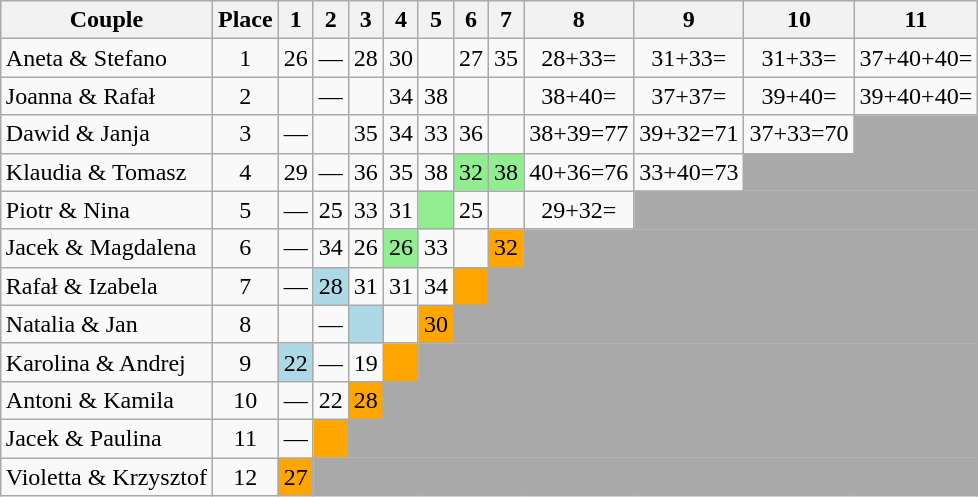<table class="wikitable sortable" style="margin:auto;text-align:center;">
<tr>
<th>Couple</th>
<th>Place</th>
<th>1</th>
<th>2</th>
<th>3</th>
<th>4</th>
<th>5</th>
<th>6</th>
<th>7</th>
<th>8</th>
<th>9</th>
<th>10</th>
<th>11</th>
</tr>
<tr>
<td style="text-align:left;">Aneta & Stefano</td>
<td>1</td>
<td>26</td>
<td>—</td>
<td>28</td>
<td>30</td>
<td></td>
<td>27</td>
<td>35</td>
<td>28+33=</td>
<td> 31+33=</td>
<td>31+33=</td>
<td>37+40+40=</td>
</tr>
<tr>
<td style="text-align:left;">Joanna & Rafał</td>
<td>2</td>
<td></td>
<td>—</td>
<td></td>
<td>34</td>
<td>38</td>
<td></td>
<td></td>
<td> 38+40=</td>
<td> 37+37=</td>
<td> 39+40=</td>
<td>39+40+40=</td>
</tr>
<tr>
<td style="text-align:left;">Dawid & Janja</td>
<td>3</td>
<td>—</td>
<td></td>
<td>35</td>
<td>34</td>
<td>33</td>
<td>36</td>
<td></td>
<td> 38+39=77</td>
<td>39+32=71</td>
<td>37+33=70</td>
<td style="background:darkgrey;"></td>
</tr>
<tr>
<td style="text-align:left;">Klaudia & Tomasz</td>
<td>4</td>
<td>29</td>
<td>—</td>
<td>36</td>
<td>35</td>
<td>38</td>
<td style="background:lightgreen;">32</td>
<td style="background:lightgreen;">38</td>
<td> 40+36=76</td>
<td>33+40=73</td>
<td style="background:darkgrey;" colspan="2"></td>
</tr>
<tr>
<td style="text-align:left;">Piotr & Nina</td>
<td>5</td>
<td>—</td>
<td>25</td>
<td>33</td>
<td>31</td>
<td style="background:lightgreen;"></td>
<td>25</td>
<td></td>
<td>29+32=</td>
<td style="background:darkgrey;" colspan="3"></td>
</tr>
<tr>
<td style="text-align:left;">Jacek & Magdalena</td>
<td>6</td>
<td>—</td>
<td>34</td>
<td>26</td>
<td style="background:lightgreen;">26</td>
<td>33</td>
<td></td>
<td style="background:orange;">32</td>
<td style="background:darkgrey;" colspan="4"></td>
</tr>
<tr>
<td style="text-align:left;">Rafał & Izabela</td>
<td>7</td>
<td>—</td>
<td style="background:lightblue;">28</td>
<td>31</td>
<td>31</td>
<td>34</td>
<td style="background:orange;"></td>
<td style="background:darkgrey;" colspan="5"></td>
</tr>
<tr>
<td style="text-align:left;">Natalia & Jan</td>
<td>8</td>
<td></td>
<td>—</td>
<td style="background:lightblue;"></td>
<td></td>
<td style="background:orange;">30</td>
<td style="background:darkgrey;" colspan="6"></td>
</tr>
<tr>
<td style="text-align:left;">Karolina & Andrej</td>
<td>9</td>
<td style="background:lightblue;">22</td>
<td>—</td>
<td>19</td>
<td style="background:orange;"></td>
<td style="background:darkgrey;" colspan="7"></td>
</tr>
<tr>
<td style="text-align:left;">Antoni & Kamila</td>
<td>10</td>
<td>—</td>
<td>22</td>
<td style="background:orange;">28</td>
<td style="background:darkgrey;" colspan="8"></td>
</tr>
<tr>
<td style="text-align:left;">Jacek & Paulina</td>
<td>11</td>
<td>—</td>
<td style="background:orange;"></td>
<td style="background:darkgrey;" colspan="9"></td>
</tr>
<tr>
<td style="text-align:left;">Violetta & Krzysztof</td>
<td>12</td>
<td style="background:orange;">27</td>
<td style="background:darkgrey;" colspan="10"></td>
</tr>
</table>
